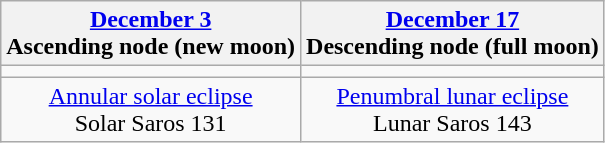<table class="wikitable">
<tr>
<th><a href='#'>December 3</a><br>Ascending node (new moon)</th>
<th><a href='#'>December 17</a><br>Descending node (full moon)</th>
</tr>
<tr>
<td></td>
<td></td>
</tr>
<tr align=center>
<td><a href='#'>Annular solar eclipse</a><br>Solar Saros 131</td>
<td><a href='#'>Penumbral lunar eclipse</a><br>Lunar Saros 143</td>
</tr>
</table>
